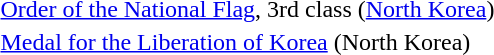<table>
<tr>
<td></td>
<td><a href='#'>Order of the National Flag</a>, 3rd class (<a href='#'>North Korea</a>)</td>
</tr>
<tr>
<td></td>
<td><a href='#'>Medal for the Liberation of Korea</a> (North Korea)</td>
</tr>
<tr>
</tr>
</table>
